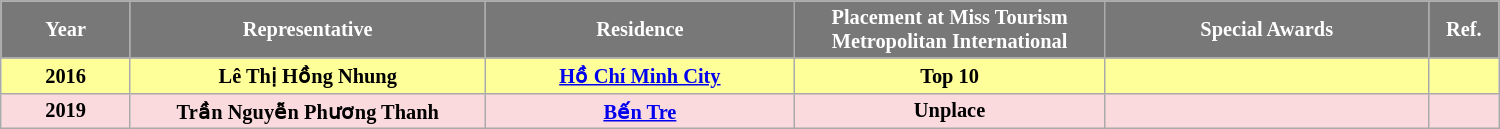<table class="wikitable sortable" style="font-size: 85%; text-align:center">
<tr>
<th width="80" style="background-color:#787878;color:#FFFFFF;">Year</th>
<th width="230" style="background-color:#787878;color:#FFFFFF;">Representative</th>
<th width="200" style="background-color:#787878;color:#FFFFFF;">Residence</th>
<th width="200" style="background-color:#787878;color:#FFFFFF;">Placement at Miss Tourism Metropolitan International</th>
<th width="210" style="background-color:#787878;color:#FFFFFF;">Special Awards</th>
<th width="040" style="background-color:#787878;color:#FFFFFF;">Ref.</th>
</tr>
<tr>
</tr>
<tr style="background-color:#FFFF99; font-weight: bold">
<td>2016</td>
<td>Lê Thị Hồng Nhung</td>
<td><a href='#'>Hồ Chí Minh City</a></td>
<td>Top 10</td>
<td style="background:;"></td>
<td></td>
</tr>
<tr style="background-color:#FADADD; font-weight: bold">
<td>2019</td>
<td>Trần Nguyễn Phương Thanh</td>
<td><a href='#'>Bến Tre</a></td>
<td>Unplace</td>
<td style="background:;"></td>
<td></td>
</tr>
</table>
